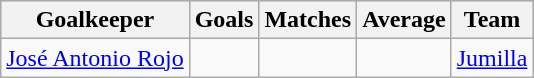<table class="wikitable sortable" class="wikitable">
<tr style="background:#ccc; text-align:center;">
<th>Goalkeeper</th>
<th>Goals</th>
<th>Matches</th>
<th>Average</th>
<th>Team</th>
</tr>
<tr>
<td> <a href='#'>José Antonio Rojo</a></td>
<td></td>
<td></td>
<td></td>
<td><a href='#'>Jumilla</a></td>
</tr>
</table>
